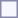<table style="border:1px solid #8888aa; background-color:#f7f8ff; padding:5px; font-size:95%; margin: 0px 12px 12px 0px;">
</table>
